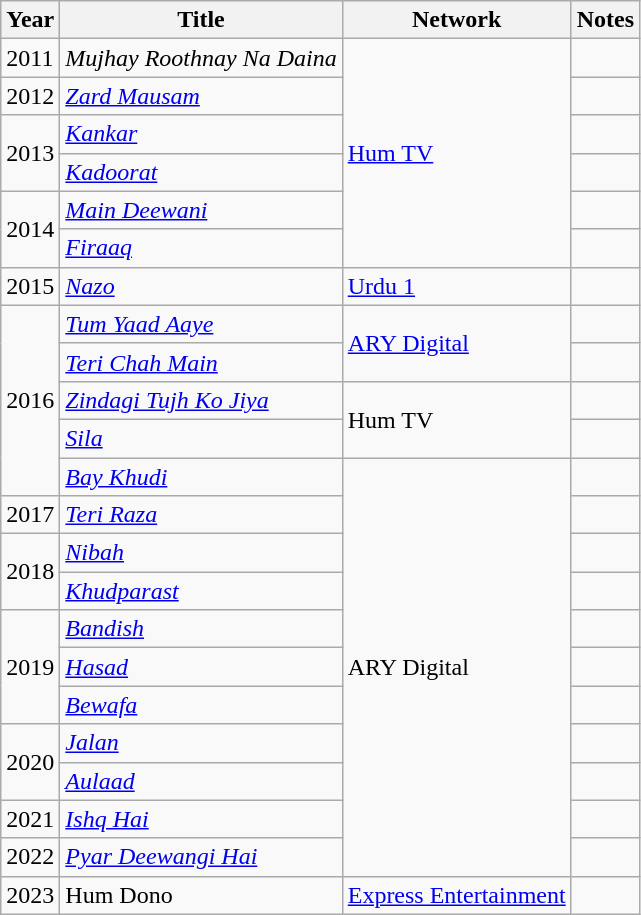<table Class="wikitable">
<tr>
<th>Year</th>
<th>Title</th>
<th>Network</th>
<th>Notes</th>
</tr>
<tr>
<td>2011</td>
<td><em>Mujhay Roothnay Na Daina</em></td>
<td rowspan="6"><a href='#'>Hum TV</a></td>
<td></td>
</tr>
<tr>
<td>2012</td>
<td><em><a href='#'>Zard Mausam</a></em></td>
<td></td>
</tr>
<tr>
<td rowspan="2">2013</td>
<td><em><a href='#'>Kankar</a></em></td>
<td></td>
</tr>
<tr>
<td><em><a href='#'>Kadoorat</a></em></td>
<td></td>
</tr>
<tr>
<td rowspan=2>2014</td>
<td><em><a href='#'>Main Deewani</a></em></td>
<td></td>
</tr>
<tr>
<td><em><a href='#'>Firaaq</a></em></td>
<td></td>
</tr>
<tr>
<td>2015</td>
<td><em><a href='#'>Nazo</a></em></td>
<td><a href='#'>Urdu 1</a></td>
<td></td>
</tr>
<tr>
<td rowspan="5">2016</td>
<td><em><a href='#'>Tum Yaad Aaye</a></em></td>
<td Rowspan=2><a href='#'>ARY Digital</a></td>
<td></td>
</tr>
<tr>
<td><em><a href='#'>Teri Chah Main</a></em></td>
<td></td>
</tr>
<tr>
<td><em><a href='#'>Zindagi Tujh Ko Jiya</a></em></td>
<td rowspan="2">Hum TV</td>
<td></td>
</tr>
<tr>
<td><em><a href='#'>Sila</a></em></td>
<td></td>
</tr>
<tr>
<td><em><a href='#'>Bay Khudi</a></em></td>
<td rowspan="11">ARY Digital</td>
<td></td>
</tr>
<tr>
<td>2017</td>
<td><em><a href='#'>Teri Raza</a></em></td>
<td></td>
</tr>
<tr>
<td rowspan="2">2018</td>
<td><em><a href='#'>Nibah</a></em></td>
<td></td>
</tr>
<tr>
<td><em><a href='#'>Khudparast</a></em></td>
<td></td>
</tr>
<tr>
<td rowspan="3">2019</td>
<td><em><a href='#'>Bandish</a></em></td>
<td></td>
</tr>
<tr>
<td><em><a href='#'>Hasad</a></em></td>
<td></td>
</tr>
<tr>
<td><em><a href='#'>Bewafa</a></em></td>
<td></td>
</tr>
<tr>
<td rowspan="2">2020</td>
<td><em><a href='#'>Jalan</a></em></td>
<td></td>
</tr>
<tr>
<td><em><a href='#'>Aulaad</a></em></td>
<td></td>
</tr>
<tr>
<td>2021</td>
<td><em><a href='#'>Ishq Hai</a></em></td>
<td></td>
</tr>
<tr>
<td>2022</td>
<td><em><a href='#'>Pyar Deewangi Hai</a></em></td>
<td></td>
</tr>
<tr>
<td>2023</td>
<td>Hum Dono</td>
<td><a href='#'>Express Entertainment</a></td>
<td></td>
</tr>
</table>
